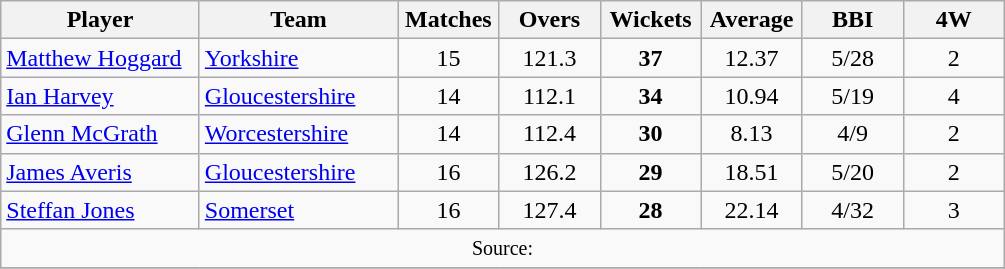<table class="wikitable" style="text-align:center;">
<tr>
<th width=125>Player</th>
<th width=125>Team</th>
<th width=60>Matches</th>
<th width=60>Overs</th>
<th width=60>Wickets</th>
<th width=60>Average</th>
<th width=60>BBI</th>
<th width=60>4W</th>
</tr>
<tr>
<td align="left"><a href='#'>Matthew Hoggard</a></td>
<td align="left"><a href='#'>Yorkshire</a></td>
<td>15</td>
<td>121.3</td>
<td><strong>37</strong></td>
<td>12.37</td>
<td>5/28</td>
<td>2</td>
</tr>
<tr>
<td align="left"><a href='#'>Ian Harvey</a></td>
<td align="left"><a href='#'>Gloucestershire</a></td>
<td>14</td>
<td>112.1</td>
<td><strong>34</strong></td>
<td>10.94</td>
<td>5/19</td>
<td>4</td>
</tr>
<tr>
<td align="left"><a href='#'>Glenn McGrath</a></td>
<td align="left"><a href='#'>Worcestershire</a></td>
<td>14</td>
<td>112.4</td>
<td><strong>30</strong></td>
<td>8.13</td>
<td>4/9</td>
<td>2</td>
</tr>
<tr>
<td align="left"><a href='#'>James Averis</a></td>
<td align="left"><a href='#'>Gloucestershire</a></td>
<td>16</td>
<td>126.2</td>
<td><strong>29</strong></td>
<td>18.51</td>
<td>5/20</td>
<td>2</td>
</tr>
<tr>
<td align="left"><a href='#'>Steffan Jones</a></td>
<td align="left"><a href='#'>Somerset</a></td>
<td>16</td>
<td>127.4</td>
<td><strong>28</strong></td>
<td>22.14</td>
<td>4/32</td>
<td>3</td>
</tr>
<tr>
<td colspan=8><small>Source:</small></td>
</tr>
<tr>
</tr>
</table>
